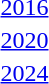<table>
<tr>
<td><a href='#'>2016</a></td>
<td></td>
<td></td>
<td></td>
</tr>
<tr>
<td><a href='#'>2020</a></td>
<td></td>
<td></td>
<td></td>
</tr>
<tr>
<td><a href='#'>2024</a></td>
<td></td>
<td></td>
<td></td>
</tr>
</table>
